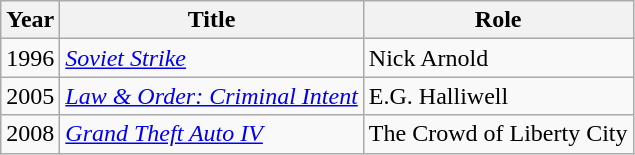<table class="wikitable sortable">
<tr>
<th>Year</th>
<th>Title</th>
<th class="unsortable">Role</th>
</tr>
<tr>
<td>1996</td>
<td><em><a href='#'>Soviet Strike</a></em></td>
<td>Nick Arnold</td>
</tr>
<tr>
<td>2005</td>
<td><em><a href='#'>Law & Order: Criminal Intent</a></em></td>
<td>E.G. Halliwell</td>
</tr>
<tr>
<td>2008</td>
<td><em><a href='#'>Grand Theft Auto IV</a></em></td>
<td>The Crowd of Liberty City</td>
</tr>
</table>
